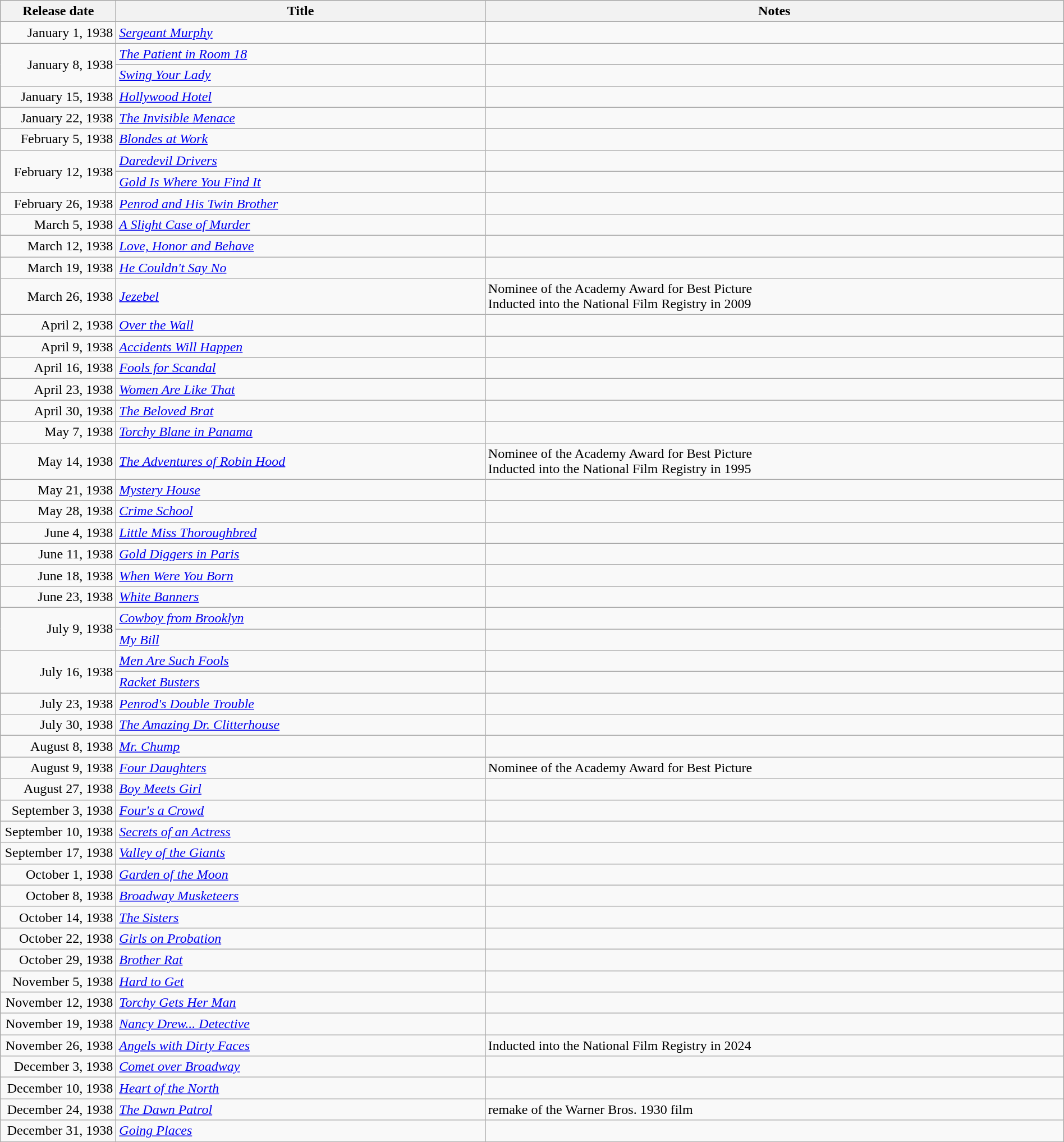<table class="wikitable sortable" style="width:100%;">
<tr>
<th scope="col" style="width:130px;">Release date</th>
<th>Title</th>
<th>Notes</th>
</tr>
<tr>
<td style="text-align:right;">January 1, 1938</td>
<td><em><a href='#'>Sergeant Murphy</a></em></td>
<td></td>
</tr>
<tr>
<td style="text-align:right;" rowspan="2">January 8, 1938</td>
<td><em><a href='#'>The Patient in Room 18</a></em></td>
<td></td>
</tr>
<tr>
<td><em><a href='#'>Swing Your Lady</a></em></td>
<td></td>
</tr>
<tr>
<td style="text-align:right;">January 15, 1938</td>
<td><em><a href='#'>Hollywood Hotel</a></em></td>
<td></td>
</tr>
<tr>
<td style="text-align:right;">January 22, 1938</td>
<td><em><a href='#'>The Invisible Menace</a></em></td>
<td></td>
</tr>
<tr>
<td style="text-align:right;">February 5, 1938</td>
<td><em><a href='#'>Blondes at Work</a></em></td>
<td></td>
</tr>
<tr>
<td style="text-align:right;" rowspan="2">February 12, 1938</td>
<td><em><a href='#'>Daredevil Drivers</a></em></td>
<td></td>
</tr>
<tr>
<td><em><a href='#'>Gold Is Where You Find It</a></em></td>
<td></td>
</tr>
<tr>
<td style="text-align:right;">February 26, 1938</td>
<td><em><a href='#'>Penrod and His Twin Brother</a></em></td>
<td></td>
</tr>
<tr>
<td style="text-align:right;">March 5, 1938</td>
<td><em><a href='#'>A Slight Case of Murder</a></em></td>
<td></td>
</tr>
<tr>
<td style="text-align:right;">March 12, 1938</td>
<td><em><a href='#'>Love, Honor and Behave</a></em></td>
<td></td>
</tr>
<tr>
<td style="text-align:right;">March 19, 1938</td>
<td><em><a href='#'>He Couldn't Say No</a></em></td>
<td></td>
</tr>
<tr>
<td style="text-align:right;">March 26, 1938</td>
<td><em><a href='#'>Jezebel</a></em></td>
<td>Nominee of the Academy Award for Best Picture<br>Inducted into the National Film Registry in 2009</td>
</tr>
<tr>
<td style="text-align:right;">April 2, 1938</td>
<td><em><a href='#'>Over the Wall</a></em></td>
<td></td>
</tr>
<tr>
<td style="text-align:right;">April 9, 1938</td>
<td><em><a href='#'>Accidents Will Happen</a></em></td>
<td></td>
</tr>
<tr>
<td style="text-align:right;">April 16, 1938</td>
<td><em><a href='#'>Fools for Scandal</a></em></td>
<td></td>
</tr>
<tr>
<td style="text-align:right;">April 23, 1938</td>
<td><em><a href='#'>Women Are Like That</a></em></td>
<td></td>
</tr>
<tr>
<td style="text-align:right;">April 30, 1938</td>
<td><em><a href='#'>The Beloved Brat</a></em></td>
<td></td>
</tr>
<tr>
<td style="text-align:right;">May 7, 1938</td>
<td><em><a href='#'>Torchy Blane in Panama</a></em></td>
<td></td>
</tr>
<tr>
<td style="text-align:right;">May 14, 1938</td>
<td><em><a href='#'>The Adventures of Robin Hood</a></em></td>
<td>Nominee of the Academy Award for Best Picture<br>Inducted into the National Film Registry in 1995</td>
</tr>
<tr>
<td style="text-align:right;">May 21, 1938</td>
<td><em><a href='#'>Mystery House</a></em></td>
<td></td>
</tr>
<tr>
<td style="text-align:right;">May 28, 1938</td>
<td><em><a href='#'>Crime School</a></em></td>
<td></td>
</tr>
<tr>
<td style="text-align:right;">June 4, 1938</td>
<td><em><a href='#'>Little Miss Thoroughbred</a></em></td>
<td></td>
</tr>
<tr>
<td style="text-align:right;">June 11, 1938</td>
<td><em><a href='#'>Gold Diggers in Paris</a></em></td>
<td></td>
</tr>
<tr>
<td style="text-align:right;">June 18, 1938</td>
<td><em><a href='#'>When Were You Born</a></em></td>
<td></td>
</tr>
<tr>
<td style="text-align:right;">June 23, 1938</td>
<td><em><a href='#'>White Banners</a></em></td>
<td></td>
</tr>
<tr>
<td style="text-align:right;" rowspan="2">July 9, 1938</td>
<td><em><a href='#'>Cowboy from Brooklyn</a></em></td>
<td></td>
</tr>
<tr>
<td><em><a href='#'>My Bill</a></em></td>
<td></td>
</tr>
<tr>
<td style="text-align:right;" rowspan="2">July 16, 1938</td>
<td><em><a href='#'>Men Are Such Fools</a></em></td>
<td></td>
</tr>
<tr>
<td><em><a href='#'>Racket Busters</a></em></td>
<td></td>
</tr>
<tr>
<td style="text-align:right;">July 23, 1938</td>
<td><em><a href='#'>Penrod's Double Trouble</a></em></td>
<td></td>
</tr>
<tr>
<td style="text-align:right;">July 30, 1938</td>
<td><em><a href='#'>The Amazing Dr. Clitterhouse</a></em></td>
<td></td>
</tr>
<tr>
<td style="text-align:right;">August 8, 1938</td>
<td><em><a href='#'>Mr. Chump</a></em></td>
<td></td>
</tr>
<tr>
<td style="text-align:right;">August 9, 1938</td>
<td><em><a href='#'>Four Daughters</a></em></td>
<td>Nominee of the Academy Award for Best Picture</td>
</tr>
<tr>
<td style="text-align:right;">August 27, 1938</td>
<td><em><a href='#'>Boy Meets Girl</a></em></td>
<td></td>
</tr>
<tr>
<td style="text-align:right;">September 3, 1938</td>
<td><em><a href='#'>Four's a Crowd</a></em></td>
<td></td>
</tr>
<tr>
<td style="text-align:right;">September 10, 1938</td>
<td><em><a href='#'>Secrets of an Actress</a></em></td>
<td></td>
</tr>
<tr>
<td style="text-align:right;">September 17, 1938</td>
<td><em><a href='#'>Valley of the Giants</a></em></td>
<td></td>
</tr>
<tr>
<td style="text-align:right;">October 1, 1938</td>
<td><em><a href='#'>Garden of the Moon</a></em></td>
<td></td>
</tr>
<tr>
<td style="text-align:right;">October 8, 1938</td>
<td><em><a href='#'>Broadway Musketeers</a></em></td>
<td></td>
</tr>
<tr>
<td style="text-align:right;">October 14, 1938</td>
<td><em><a href='#'>The Sisters</a></em></td>
<td></td>
</tr>
<tr>
<td style="text-align:right;">October 22, 1938</td>
<td><em><a href='#'>Girls on Probation</a></em></td>
<td></td>
</tr>
<tr>
<td style="text-align:right;">October 29, 1938</td>
<td><em><a href='#'>Brother Rat</a></em></td>
<td></td>
</tr>
<tr>
<td style="text-align:right;">November 5, 1938</td>
<td><em><a href='#'>Hard to Get</a></em></td>
<td></td>
</tr>
<tr>
<td style="text-align:right;">November 12, 1938</td>
<td><em><a href='#'>Torchy Gets Her Man</a></em></td>
<td></td>
</tr>
<tr>
<td style="text-align:right;">November 19, 1938</td>
<td><em><a href='#'>Nancy Drew... Detective</a></em></td>
<td></td>
</tr>
<tr>
<td style="text-align:right;">November 26, 1938</td>
<td><em><a href='#'>Angels with Dirty Faces</a></em></td>
<td>Inducted into the National Film Registry in 2024</td>
</tr>
<tr>
<td style="text-align:right;">December 3, 1938</td>
<td><em><a href='#'>Comet over Broadway</a></em></td>
<td></td>
</tr>
<tr>
<td style="text-align:right;">December 10, 1938</td>
<td><em><a href='#'>Heart of the North</a></em></td>
<td></td>
</tr>
<tr>
<td style="text-align:right;">December 24, 1938</td>
<td><em><a href='#'>The Dawn Patrol</a></em></td>
<td>remake of the Warner Bros. 1930 film</td>
</tr>
<tr>
<td style="text-align:right;">December 31, 1938</td>
<td><em><a href='#'>Going Places</a></em></td>
<td></td>
</tr>
<tr>
</tr>
</table>
